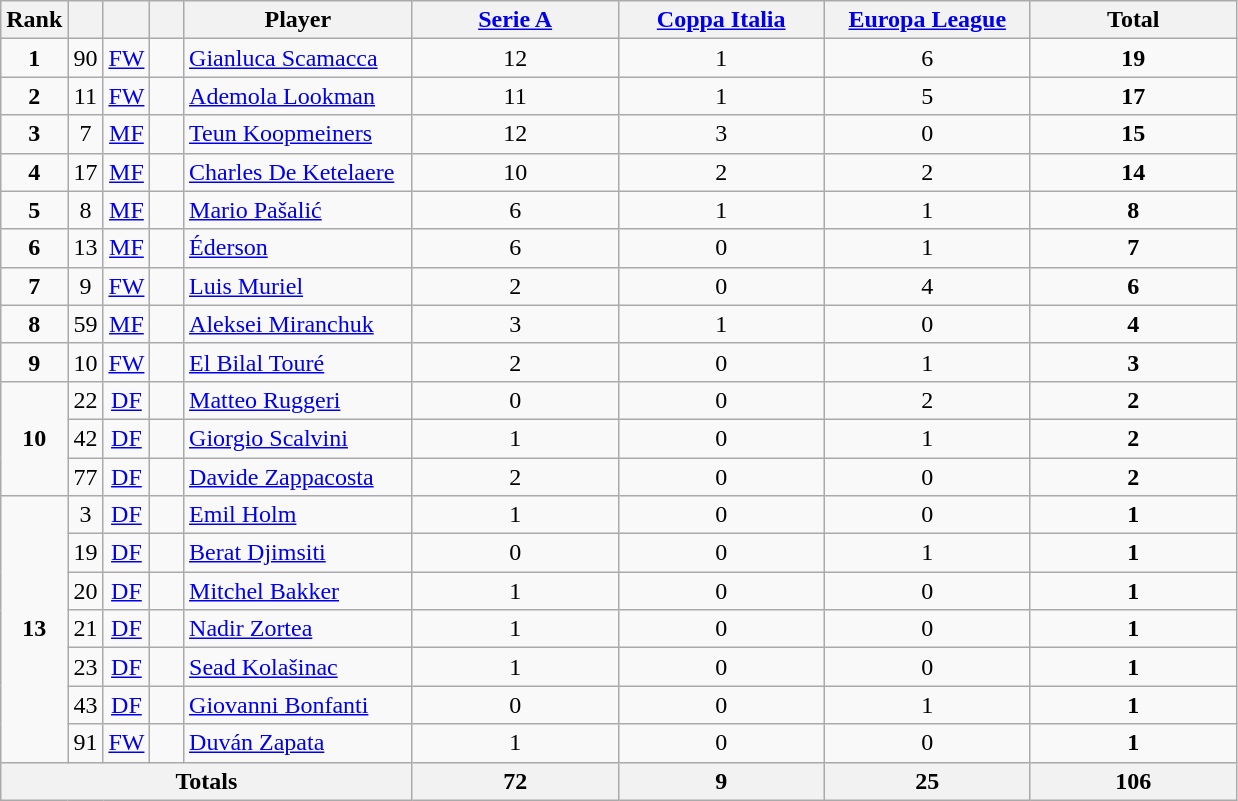<table class="wikitable" style="text-align:center">
<tr>
<th width=15>Rank</th>
<th width=15></th>
<th width=15></th>
<th width=15></th>
<th width=145>Player</th>
<th width=130><a href='#'>Serie A</a></th>
<th width=130><a href='#'>Coppa Italia</a></th>
<th width=130><a href='#'>Europa League</a></th>
<th width=130>Total</th>
</tr>
<tr>
<td><strong>1</strong></td>
<td>90</td>
<td><a href='#'>FW</a></td>
<td></td>
<td align=left><a href='#'>Gianluca Scamacca</a></td>
<td>12</td>
<td>1</td>
<td>6</td>
<td><strong>19</strong></td>
</tr>
<tr>
<td><strong>2</strong></td>
<td>11</td>
<td><a href='#'>FW</a></td>
<td></td>
<td align=left><a href='#'>Ademola Lookman</a></td>
<td>11</td>
<td>1</td>
<td>5</td>
<td><strong>17</strong></td>
</tr>
<tr>
<td><strong>3</strong></td>
<td>7</td>
<td><a href='#'>MF</a></td>
<td></td>
<td align=left><a href='#'>Teun Koopmeiners</a></td>
<td>12</td>
<td>3</td>
<td>0</td>
<td><strong>15</strong></td>
</tr>
<tr>
<td><strong>4</strong></td>
<td>17</td>
<td><a href='#'>MF</a></td>
<td></td>
<td align=left><a href='#'>Charles De Ketelaere</a></td>
<td>10</td>
<td>2</td>
<td>2</td>
<td><strong>14</strong></td>
</tr>
<tr>
<td><strong>5</strong></td>
<td>8</td>
<td><a href='#'>MF</a></td>
<td></td>
<td align=left><a href='#'>Mario Pašalić</a></td>
<td>6</td>
<td>1</td>
<td>1</td>
<td><strong>8</strong></td>
</tr>
<tr>
<td><strong>6</strong></td>
<td>13</td>
<td><a href='#'>MF</a></td>
<td></td>
<td align=left><a href='#'>Éderson</a></td>
<td>6</td>
<td>0</td>
<td>1</td>
<td><strong>7</strong></td>
</tr>
<tr>
<td><strong>7</strong></td>
<td>9</td>
<td><a href='#'>FW</a></td>
<td></td>
<td align=left><a href='#'>Luis Muriel</a></td>
<td>2</td>
<td>0</td>
<td>4</td>
<td><strong>6</strong></td>
</tr>
<tr>
<td><strong>8</strong></td>
<td>59</td>
<td><a href='#'>MF</a></td>
<td></td>
<td align=left><a href='#'>Aleksei Miranchuk</a></td>
<td>3</td>
<td>1</td>
<td>0</td>
<td><strong>4</strong></td>
</tr>
<tr>
<td><strong>9</strong></td>
<td>10</td>
<td><a href='#'>FW</a></td>
<td></td>
<td align=left><a href='#'>El Bilal Touré</a></td>
<td>2</td>
<td>0</td>
<td>1</td>
<td><strong>3</strong></td>
</tr>
<tr>
<td rowspan=3><strong>10</strong></td>
<td>22</td>
<td><a href='#'>DF</a></td>
<td></td>
<td align=left><a href='#'>Matteo Ruggeri</a></td>
<td>0</td>
<td>0</td>
<td>2</td>
<td><strong>2</strong></td>
</tr>
<tr>
<td>42</td>
<td><a href='#'>DF</a></td>
<td></td>
<td align=left><a href='#'>Giorgio Scalvini</a></td>
<td>1</td>
<td>0</td>
<td>1</td>
<td><strong>2</strong></td>
</tr>
<tr>
<td>77</td>
<td><a href='#'>DF</a></td>
<td></td>
<td align=left><a href='#'>Davide Zappacosta</a></td>
<td>2</td>
<td>0</td>
<td>0</td>
<td><strong>2</strong></td>
</tr>
<tr>
<td rowspan=7><strong>13</strong></td>
<td>3</td>
<td><a href='#'>DF</a></td>
<td></td>
<td align=left><a href='#'>Emil Holm</a></td>
<td>1</td>
<td>0</td>
<td>0</td>
<td><strong>1</strong></td>
</tr>
<tr>
<td>19</td>
<td><a href='#'>DF</a></td>
<td></td>
<td align=left><a href='#'>Berat Djimsiti</a></td>
<td>0</td>
<td>0</td>
<td>1</td>
<td><strong>1</strong></td>
</tr>
<tr>
<td>20</td>
<td><a href='#'>DF</a></td>
<td></td>
<td align=left><a href='#'>Mitchel Bakker</a></td>
<td>1</td>
<td>0</td>
<td>0</td>
<td><strong>1</strong></td>
</tr>
<tr>
<td>21</td>
<td><a href='#'>DF</a></td>
<td></td>
<td align=left><a href='#'>Nadir Zortea</a></td>
<td>1</td>
<td>0</td>
<td>0</td>
<td><strong>1</strong></td>
</tr>
<tr>
<td>23</td>
<td><a href='#'>DF</a></td>
<td></td>
<td align=left><a href='#'>Sead Kolašinac</a></td>
<td>1</td>
<td>0</td>
<td>0</td>
<td><strong>1</strong></td>
</tr>
<tr>
<td>43</td>
<td><a href='#'>DF</a></td>
<td></td>
<td align=left><a href='#'>Giovanni Bonfanti</a></td>
<td>0</td>
<td>0</td>
<td>1</td>
<td><strong>1</strong></td>
</tr>
<tr>
<td>91</td>
<td><a href='#'>FW</a></td>
<td></td>
<td align=left><a href='#'>Duván Zapata</a></td>
<td>1</td>
<td>0</td>
<td>0</td>
<td><strong>1</strong></td>
</tr>
<tr>
<th colspan=5>Totals</th>
<th>72</th>
<th>9</th>
<th>25</th>
<th>106</th>
</tr>
</table>
